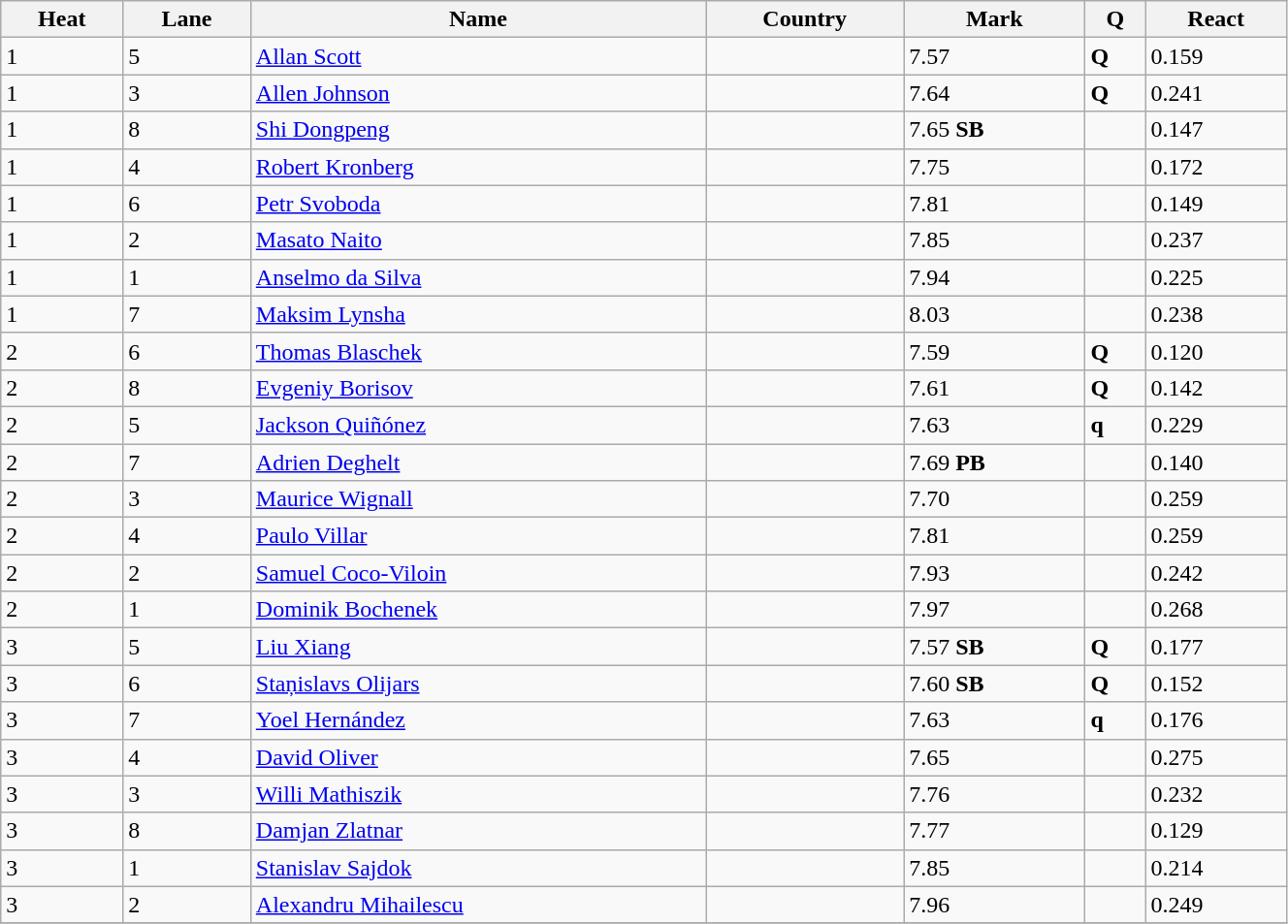<table class="wikitable sortable" width=70%>
<tr>
<th>Heat</th>
<th>Lane</th>
<th>Name</th>
<th>Country</th>
<th>Mark</th>
<th>Q</th>
<th>React</th>
</tr>
<tr>
<td>1</td>
<td>5</td>
<td><a href='#'>Allan Scott</a></td>
<td></td>
<td>7.57</td>
<td><strong>Q</strong></td>
<td>0.159</td>
</tr>
<tr>
<td>1</td>
<td>3</td>
<td><a href='#'>Allen Johnson</a></td>
<td></td>
<td>7.64</td>
<td><strong>Q</strong></td>
<td>0.241</td>
</tr>
<tr>
<td>1</td>
<td>8</td>
<td><a href='#'>Shi Dongpeng</a></td>
<td></td>
<td>7.65 <strong>SB</strong></td>
<td></td>
<td>0.147</td>
</tr>
<tr>
<td>1</td>
<td>4</td>
<td><a href='#'>Robert Kronberg</a></td>
<td></td>
<td>7.75</td>
<td></td>
<td>0.172</td>
</tr>
<tr>
<td>1</td>
<td>6</td>
<td><a href='#'>Petr Svoboda</a></td>
<td></td>
<td>7.81</td>
<td></td>
<td>0.149</td>
</tr>
<tr>
<td>1</td>
<td>2</td>
<td><a href='#'>Masato Naito</a></td>
<td></td>
<td>7.85</td>
<td></td>
<td>0.237</td>
</tr>
<tr>
<td>1</td>
<td>1</td>
<td><a href='#'>Anselmo da Silva</a></td>
<td></td>
<td>7.94</td>
<td></td>
<td>0.225</td>
</tr>
<tr>
<td>1</td>
<td>7</td>
<td><a href='#'>Maksim Lynsha</a></td>
<td></td>
<td>8.03</td>
<td></td>
<td>0.238</td>
</tr>
<tr>
<td>2</td>
<td>6</td>
<td><a href='#'>Thomas Blaschek</a></td>
<td></td>
<td>7.59</td>
<td><strong>Q</strong></td>
<td>0.120</td>
</tr>
<tr>
<td>2</td>
<td>8</td>
<td><a href='#'>Evgeniy Borisov</a></td>
<td></td>
<td>7.61</td>
<td><strong>Q</strong></td>
<td>0.142</td>
</tr>
<tr>
<td>2</td>
<td>5</td>
<td><a href='#'>Jackson Quiñónez</a></td>
<td></td>
<td>7.63</td>
<td><strong>q</strong></td>
<td>0.229</td>
</tr>
<tr>
<td>2</td>
<td>7</td>
<td><a href='#'>Adrien Deghelt</a></td>
<td></td>
<td>7.69 <strong>PB</strong></td>
<td></td>
<td>0.140</td>
</tr>
<tr>
<td>2</td>
<td>3</td>
<td><a href='#'>Maurice Wignall</a></td>
<td></td>
<td>7.70</td>
<td></td>
<td>0.259</td>
</tr>
<tr>
<td>2</td>
<td>4</td>
<td><a href='#'>Paulo Villar</a></td>
<td></td>
<td>7.81</td>
<td></td>
<td>0.259</td>
</tr>
<tr>
<td>2</td>
<td>2</td>
<td><a href='#'>Samuel Coco-Viloin</a></td>
<td></td>
<td>7.93</td>
<td></td>
<td>0.242</td>
</tr>
<tr>
<td>2</td>
<td>1</td>
<td><a href='#'>Dominik Bochenek</a></td>
<td></td>
<td>7.97</td>
<td></td>
<td>0.268</td>
</tr>
<tr>
<td>3</td>
<td>5</td>
<td><a href='#'>Liu Xiang</a></td>
<td></td>
<td>7.57 <strong>SB</strong></td>
<td><strong>Q</strong></td>
<td>0.177</td>
</tr>
<tr>
<td>3</td>
<td>6</td>
<td><a href='#'>Staņislavs Olijars</a></td>
<td></td>
<td>7.60 <strong>SB</strong></td>
<td><strong>Q</strong></td>
<td>0.152</td>
</tr>
<tr>
<td>3</td>
<td>7</td>
<td><a href='#'>Yoel Hernández</a></td>
<td></td>
<td>7.63</td>
<td><strong>q</strong></td>
<td>0.176</td>
</tr>
<tr>
<td>3</td>
<td>4</td>
<td><a href='#'>David Oliver</a></td>
<td></td>
<td>7.65</td>
<td></td>
<td>0.275</td>
</tr>
<tr>
<td>3</td>
<td>3</td>
<td><a href='#'>Willi Mathiszik</a></td>
<td></td>
<td>7.76</td>
<td></td>
<td>0.232</td>
</tr>
<tr>
<td>3</td>
<td>8</td>
<td><a href='#'>Damjan Zlatnar</a></td>
<td></td>
<td>7.77</td>
<td></td>
<td>0.129</td>
</tr>
<tr>
<td>3</td>
<td>1</td>
<td><a href='#'>Stanislav Sajdok</a></td>
<td></td>
<td>7.85</td>
<td></td>
<td>0.214</td>
</tr>
<tr>
<td>3</td>
<td>2</td>
<td><a href='#'>Alexandru Mihailescu</a></td>
<td></td>
<td>7.96</td>
<td></td>
<td>0.249</td>
</tr>
<tr>
</tr>
</table>
